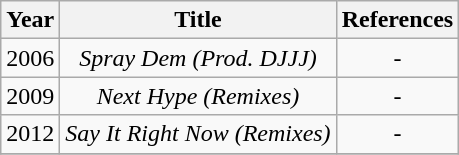<table class="wikitable plainrowheaders" style="text-align:center;">
<tr>
<th>Year</th>
<th>Title</th>
<th>References</th>
</tr>
<tr>
<td>2006</td>
<td><em>Spray Dem (Prod. DJJJ)</em></td>
<td>-</td>
</tr>
<tr>
<td>2009</td>
<td><em>Next Hype (Remixes)</em></td>
<td>-</td>
</tr>
<tr>
<td>2012</td>
<td><em>Say It Right Now (Remixes)</em></td>
<td>-</td>
</tr>
<tr>
</tr>
</table>
